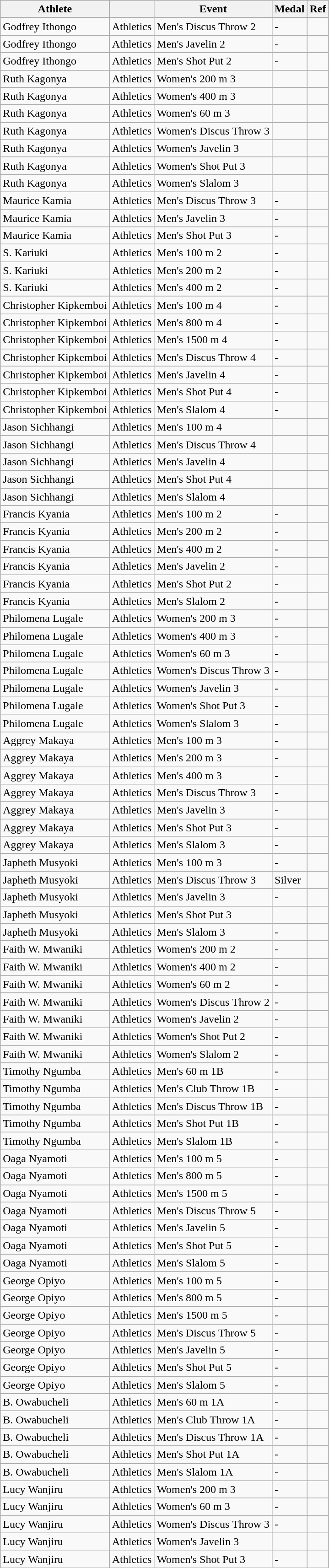<table class="wikitable sortable">
<tr>
<th>Athlete</th>
<th></th>
<th>Event</th>
<th>Medal</th>
<th>Ref</th>
</tr>
<tr>
<td>Godfrey Ithongo</td>
<td>Athletics</td>
<td>Men's Discus Throw 2</td>
<td>-</td>
<td></td>
</tr>
<tr>
<td>Godfrey Ithongo</td>
<td>Athletics</td>
<td>Men's Javelin 2</td>
<td>-</td>
<td></td>
</tr>
<tr>
<td>Godfrey Ithongo</td>
<td>Athletics</td>
<td>Men's Shot Put 2</td>
<td>-</td>
<td></td>
</tr>
<tr>
<td>Ruth Kagonya</td>
<td>Athletics</td>
<td>Women's 200 m 3</td>
<td></td>
<td></td>
</tr>
<tr>
<td>Ruth Kagonya</td>
<td>Athletics</td>
<td>Women's 400 m 3</td>
<td></td>
<td></td>
</tr>
<tr>
<td>Ruth Kagonya</td>
<td>Athletics</td>
<td>Women's 60 m 3</td>
<td></td>
<td></td>
</tr>
<tr>
<td>Ruth Kagonya</td>
<td>Athletics</td>
<td>Women's Discus Throw 3</td>
<td></td>
<td></td>
</tr>
<tr>
<td>Ruth Kagonya</td>
<td>Athletics</td>
<td>Women's Javelin 3</td>
<td></td>
<td></td>
</tr>
<tr>
<td>Ruth Kagonya</td>
<td>Athletics</td>
<td>Women's Shot Put 3</td>
<td></td>
<td></td>
</tr>
<tr>
<td>Ruth Kagonya</td>
<td>Athletics</td>
<td>Women's Slalom 3</td>
<td></td>
<td></td>
</tr>
<tr>
<td>Maurice Kamia</td>
<td>Athletics</td>
<td>Men's Discus Throw 3</td>
<td>-</td>
<td></td>
</tr>
<tr>
<td>Maurice Kamia</td>
<td>Athletics</td>
<td>Men's Javelin 3</td>
<td>-</td>
<td></td>
</tr>
<tr>
<td>Maurice Kamia</td>
<td>Athletics</td>
<td>Men's Shot Put 3</td>
<td>-</td>
<td></td>
</tr>
<tr>
<td>S. Kariuki</td>
<td>Athletics</td>
<td>Men's 100 m 2</td>
<td>-</td>
<td></td>
</tr>
<tr>
<td>S. Kariuki</td>
<td>Athletics</td>
<td>Men's 200 m 2</td>
<td>-</td>
<td></td>
</tr>
<tr>
<td>S. Kariuki</td>
<td>Athletics</td>
<td>Men's 400 m 2</td>
<td>-</td>
<td></td>
</tr>
<tr>
<td>Christopher Kipkemboi</td>
<td>Athletics</td>
<td>Men's 100 m 4</td>
<td>-</td>
<td></td>
</tr>
<tr>
<td>Christopher Kipkemboi</td>
<td>Athletics</td>
<td>Men's 800 m 4</td>
<td>-</td>
<td></td>
</tr>
<tr>
<td>Christopher Kipkemboi</td>
<td>Athletics</td>
<td>Men's 1500 m 4</td>
<td>-</td>
<td></td>
</tr>
<tr>
<td>Christopher Kipkemboi</td>
<td>Athletics</td>
<td>Men's Discus Throw 4</td>
<td>-</td>
<td></td>
</tr>
<tr>
<td>Christopher Kipkemboi</td>
<td>Athletics</td>
<td>Men's Javelin 4</td>
<td>-</td>
<td></td>
</tr>
<tr>
<td>Christopher Kipkemboi</td>
<td>Athletics</td>
<td>Men's Shot Put 4</td>
<td>-</td>
<td></td>
</tr>
<tr>
<td>Christopher Kipkemboi</td>
<td>Athletics</td>
<td>Men's Slalom 4</td>
<td>-</td>
<td></td>
</tr>
<tr>
<td>Jason Sichhangi</td>
<td>Athletics</td>
<td>Men's 100 m 4</td>
<td></td>
<td></td>
</tr>
<tr>
<td>Jason Sichhangi</td>
<td>Athletics</td>
<td>Men's Discus Throw 4</td>
<td></td>
<td></td>
</tr>
<tr>
<td>Jason Sichhangi</td>
<td>Athletics</td>
<td>Men's Javelin 4</td>
<td></td>
<td></td>
</tr>
<tr>
<td>Jason Sichhangi</td>
<td>Athletics</td>
<td>Men's Shot Put 4</td>
<td></td>
<td></td>
</tr>
<tr>
<td>Jason Sichhangi</td>
<td>Athletics</td>
<td>Men's Slalom 4</td>
<td></td>
<td></td>
</tr>
<tr>
<td>Francis Kyania</td>
<td>Athletics</td>
<td>Men's 100 m 2</td>
<td>-</td>
<td></td>
</tr>
<tr>
<td>Francis Kyania</td>
<td>Athletics</td>
<td>Men's 200 m 2</td>
<td>-</td>
<td></td>
</tr>
<tr>
<td>Francis Kyania</td>
<td>Athletics</td>
<td>Men's 400 m 2</td>
<td>-</td>
<td></td>
</tr>
<tr>
<td>Francis Kyania</td>
<td>Athletics</td>
<td>Men's Javelin 2</td>
<td>-</td>
<td></td>
</tr>
<tr>
<td>Francis Kyania</td>
<td>Athletics</td>
<td>Men's Shot Put 2</td>
<td>-</td>
<td></td>
</tr>
<tr>
<td>Francis Kyania</td>
<td>Athletics</td>
<td>Men's Slalom 2</td>
<td>-</td>
<td></td>
</tr>
<tr>
<td>Philomena Lugale</td>
<td>Athletics</td>
<td>Women's 200 m 3</td>
<td>-</td>
<td></td>
</tr>
<tr>
<td>Philomena Lugale</td>
<td>Athletics</td>
<td>Women's 400 m 3</td>
<td>-</td>
<td></td>
</tr>
<tr>
<td>Philomena Lugale</td>
<td>Athletics</td>
<td>Women's 60 m 3</td>
<td>-</td>
<td></td>
</tr>
<tr>
<td>Philomena Lugale</td>
<td>Athletics</td>
<td>Women's Discus Throw 3</td>
<td>-</td>
<td></td>
</tr>
<tr>
<td>Philomena Lugale</td>
<td>Athletics</td>
<td>Women's Javelin 3</td>
<td>-</td>
<td></td>
</tr>
<tr>
<td>Philomena Lugale</td>
<td>Athletics</td>
<td>Women's Shot Put 3</td>
<td>-</td>
<td></td>
</tr>
<tr>
<td>Philomena Lugale</td>
<td>Athletics</td>
<td>Women's Slalom 3</td>
<td>-</td>
<td></td>
</tr>
<tr>
<td>Aggrey Makaya</td>
<td>Athletics</td>
<td>Men's 100 m 3</td>
<td>-</td>
<td></td>
</tr>
<tr>
<td>Aggrey Makaya</td>
<td>Athletics</td>
<td>Men's 200 m 3</td>
<td>-</td>
<td></td>
</tr>
<tr>
<td>Aggrey Makaya</td>
<td>Athletics</td>
<td>Men's 400 m 3</td>
<td>-</td>
<td></td>
</tr>
<tr>
<td>Aggrey Makaya</td>
<td>Athletics</td>
<td>Men's Discus Throw 3</td>
<td>-</td>
<td></td>
</tr>
<tr>
<td>Aggrey Makaya</td>
<td>Athletics</td>
<td>Men's Javelin 3</td>
<td>-</td>
<td></td>
</tr>
<tr>
<td>Aggrey Makaya</td>
<td>Athletics</td>
<td>Men's Shot Put 3</td>
<td>-</td>
<td></td>
</tr>
<tr>
<td>Aggrey Makaya</td>
<td>Athletics</td>
<td>Men's Slalom 3</td>
<td>-</td>
<td></td>
</tr>
<tr>
<td>Japheth Musyoki</td>
<td>Athletics</td>
<td>Men's 100 m 3</td>
<td>-</td>
<td></td>
</tr>
<tr>
<td>Japheth Musyoki</td>
<td>Athletics</td>
<td>Men's Discus Throw 3</td>
<td>Silver</td>
<td></td>
</tr>
<tr>
<td>Japheth Musyoki</td>
<td>Athletics</td>
<td>Men's Javelin 3</td>
<td>-</td>
<td></td>
</tr>
<tr>
<td>Japheth Musyoki</td>
<td>Athletics</td>
<td>Men's Shot Put 3</td>
<td></td>
<td></td>
</tr>
<tr>
<td>Japheth Musyoki</td>
<td>Athletics</td>
<td>Men's Slalom 3</td>
<td>-</td>
<td></td>
</tr>
<tr>
<td>Faith W. Mwaniki</td>
<td>Athletics</td>
<td>Women's 200 m 2</td>
<td>-</td>
<td></td>
</tr>
<tr>
<td>Faith W. Mwaniki</td>
<td>Athletics</td>
<td>Women's 400 m 2</td>
<td>-</td>
<td></td>
</tr>
<tr>
<td>Faith W. Mwaniki</td>
<td>Athletics</td>
<td>Women's 60 m 2</td>
<td>-</td>
<td></td>
</tr>
<tr>
<td>Faith W. Mwaniki</td>
<td>Athletics</td>
<td>Women's Discus Throw 2</td>
<td>-</td>
<td></td>
</tr>
<tr>
<td>Faith W. Mwaniki</td>
<td>Athletics</td>
<td>Women's Javelin 2</td>
<td>-</td>
<td></td>
</tr>
<tr>
<td>Faith W. Mwaniki</td>
<td>Athletics</td>
<td>Women's Shot Put 2</td>
<td>-</td>
<td></td>
</tr>
<tr>
<td>Faith W. Mwaniki</td>
<td>Athletics</td>
<td>Women's Slalom 2</td>
<td>-</td>
<td></td>
</tr>
<tr>
<td>Timothy Ngumba</td>
<td>Athletics</td>
<td>Men's 60 m 1B</td>
<td>-</td>
<td></td>
</tr>
<tr>
<td>Timothy Ngumba</td>
<td>Athletics</td>
<td>Men's Club Throw 1B</td>
<td>-</td>
<td></td>
</tr>
<tr>
<td>Timothy Ngumba</td>
<td>Athletics</td>
<td>Men's Discus Throw 1B</td>
<td>-</td>
<td></td>
</tr>
<tr>
<td>Timothy Ngumba</td>
<td>Athletics</td>
<td>Men's Shot Put 1B</td>
<td>-</td>
<td></td>
</tr>
<tr>
<td>Timothy Ngumba</td>
<td>Athletics</td>
<td>Men's Slalom 1B</td>
<td>-</td>
<td></td>
</tr>
<tr>
<td>Oaga Nyamoti</td>
<td>Athletics</td>
<td>Men's 100 m 5</td>
<td>-</td>
<td></td>
</tr>
<tr>
<td>Oaga Nyamoti</td>
<td>Athletics</td>
<td>Men's 800 m 5</td>
<td>-</td>
<td></td>
</tr>
<tr>
<td>Oaga Nyamoti</td>
<td>Athletics</td>
<td>Men's 1500 m 5</td>
<td>-</td>
<td></td>
</tr>
<tr>
<td>Oaga Nyamoti</td>
<td>Athletics</td>
<td>Men's Discus Throw 5</td>
<td>-</td>
<td></td>
</tr>
<tr>
<td>Oaga Nyamoti</td>
<td>Athletics</td>
<td>Men's Javelin 5</td>
<td>-</td>
<td></td>
</tr>
<tr>
<td>Oaga Nyamoti</td>
<td>Athletics</td>
<td>Men's Shot Put 5</td>
<td>-</td>
<td></td>
</tr>
<tr>
<td>Oaga Nyamoti</td>
<td>Athletics</td>
<td>Men's Slalom 5</td>
<td>-</td>
<td></td>
</tr>
<tr>
<td>George Opiyo</td>
<td>Athletics</td>
<td>Men's 100 m 5</td>
<td>-</td>
<td></td>
</tr>
<tr>
<td>George Opiyo</td>
<td>Athletics</td>
<td>Men's 800 m 5</td>
<td>-</td>
<td></td>
</tr>
<tr>
<td>George Opiyo</td>
<td>Athletics</td>
<td>Men's 1500 m 5</td>
<td>-</td>
<td></td>
</tr>
<tr>
<td>George Opiyo</td>
<td>Athletics</td>
<td>Men's Discus Throw 5</td>
<td>-</td>
<td></td>
</tr>
<tr>
<td>George Opiyo</td>
<td>Athletics</td>
<td>Men's Javelin 5</td>
<td>-</td>
<td></td>
</tr>
<tr>
<td>George Opiyo</td>
<td>Athletics</td>
<td>Men's Shot Put 5</td>
<td>-</td>
<td></td>
</tr>
<tr>
<td>George Opiyo</td>
<td>Athletics</td>
<td>Men's Slalom 5</td>
<td>-</td>
<td></td>
</tr>
<tr>
<td>B. Owabucheli</td>
<td>Athletics</td>
<td>Men's 60 m 1A</td>
<td>-</td>
<td></td>
</tr>
<tr>
<td>B. Owabucheli</td>
<td>Athletics</td>
<td>Men's Club Throw 1A</td>
<td>-</td>
<td></td>
</tr>
<tr>
<td>B. Owabucheli</td>
<td>Athletics</td>
<td>Men's Discus Throw 1A</td>
<td>-</td>
<td></td>
</tr>
<tr>
<td>B. Owabucheli</td>
<td>Athletics</td>
<td>Men's Shot Put 1A</td>
<td>-</td>
<td></td>
</tr>
<tr>
<td>B. Owabucheli</td>
<td>Athletics</td>
<td>Men's Slalom 1A</td>
<td>-</td>
<td></td>
</tr>
<tr>
<td>Lucy Wanjiru</td>
<td>Athletics</td>
<td>Women's 200 m 3</td>
<td>-</td>
<td></td>
</tr>
<tr>
<td>Lucy Wanjiru</td>
<td>Athletics</td>
<td>Women's 60 m 3</td>
<td>-</td>
<td></td>
</tr>
<tr>
<td>Lucy Wanjiru</td>
<td>Athletics</td>
<td>Women's Discus Throw 3</td>
<td>-</td>
<td></td>
</tr>
<tr>
<td>Lucy Wanjiru</td>
<td>Athletics</td>
<td>Women's Javelin 3</td>
<td></td>
<td></td>
</tr>
<tr>
<td>Lucy Wanjiru</td>
<td>Athletics</td>
<td>Women's Shot Put 3</td>
<td>-</td>
<td></td>
</tr>
</table>
